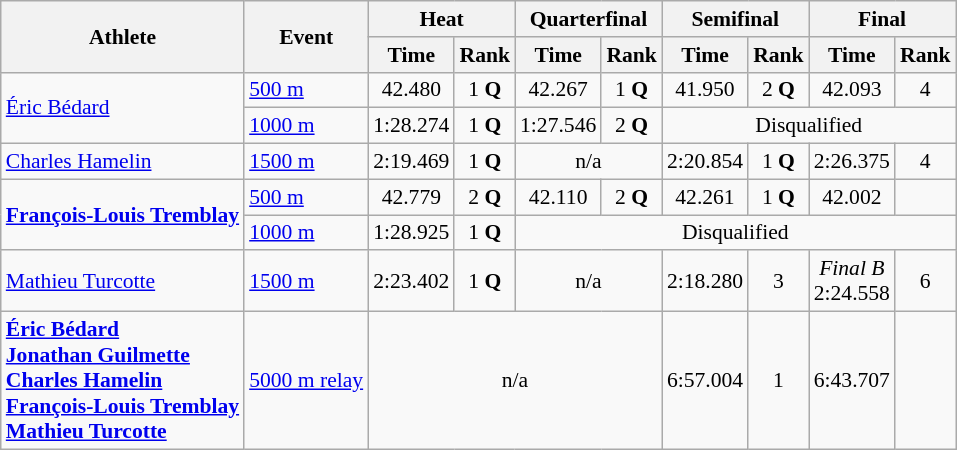<table class="wikitable" style="font-size:90%">
<tr>
<th rowspan="2">Athlete</th>
<th rowspan="2">Event</th>
<th colspan="2">Heat</th>
<th colspan="2">Quarterfinal</th>
<th colspan="2">Semifinal</th>
<th colspan="2">Final</th>
</tr>
<tr>
<th>Time</th>
<th>Rank</th>
<th>Time</th>
<th>Rank</th>
<th>Time</th>
<th>Rank</th>
<th>Time</th>
<th>Rank</th>
</tr>
<tr>
<td rowspan=2><a href='#'>Éric Bédard</a></td>
<td><a href='#'>500 m</a></td>
<td style="text-align:center;">42.480</td>
<td style="text-align:center;">1 <strong>Q</strong></td>
<td style="text-align:center;">42.267</td>
<td style="text-align:center;">1 <strong>Q</strong></td>
<td style="text-align:center;">41.950</td>
<td style="text-align:center;">2 <strong>Q</strong></td>
<td style="text-align:center;">42.093</td>
<td style="text-align:center;">4</td>
</tr>
<tr>
<td><a href='#'>1000 m</a></td>
<td style="text-align:center;">1:28.274</td>
<td style="text-align:center;">1 <strong>Q</strong></td>
<td style="text-align:center;">1:27.546</td>
<td style="text-align:center;">2 <strong>Q</strong></td>
<td colspan="4" style="text-align:center;">Disqualified</td>
</tr>
<tr>
<td><a href='#'>Charles Hamelin</a></td>
<td><a href='#'>1500 m</a></td>
<td style="text-align:center;">2:19.469</td>
<td style="text-align:center;">1 <strong>Q</strong></td>
<td colspan="2" style="text-align:center;">n/a</td>
<td style="text-align:center;">2:20.854</td>
<td style="text-align:center;">1 <strong>Q</strong></td>
<td style="text-align:center;">2:26.375</td>
<td style="text-align:center;">4</td>
</tr>
<tr>
<td rowspan=2><strong><a href='#'>François-Louis Tremblay</a></strong></td>
<td><a href='#'>500 m</a></td>
<td style="text-align:center;">42.779</td>
<td style="text-align:center;">2 <strong>Q</strong></td>
<td style="text-align:center;">42.110</td>
<td style="text-align:center;">2 <strong>Q</strong></td>
<td style="text-align:center;">42.261</td>
<td style="text-align:center;">1 <strong>Q</strong></td>
<td style="text-align:center;">42.002</td>
<td style="text-align:center;"></td>
</tr>
<tr>
<td><a href='#'>1000 m</a></td>
<td style="text-align:center;">1:28.925</td>
<td style="text-align:center;">1 <strong>Q</strong></td>
<td colspan="6" style="text-align:center;">Disqualified</td>
</tr>
<tr>
<td><a href='#'>Mathieu Turcotte</a></td>
<td><a href='#'>1500 m</a></td>
<td style="text-align:center;">2:23.402</td>
<td style="text-align:center;">1 <strong>Q</strong></td>
<td colspan="2" style="text-align:center;">n/a</td>
<td style="text-align:center;">2:18.280</td>
<td style="text-align:center;">3</td>
<td style="text-align:center;"><em>Final B</em> <br>  2:24.558</td>
<td style="text-align:center;">6</td>
</tr>
<tr>
<td><strong><a href='#'>Éric Bédard</a><br><a href='#'>Jonathan Guilmette</a><br><a href='#'>Charles Hamelin</a><br><a href='#'>François-Louis Tremblay</a><br><a href='#'>Mathieu Turcotte</a></strong></td>
<td><a href='#'>5000 m relay</a></td>
<td colspan="4" style="text-align:center;">n/a</td>
<td style="text-align:center;">6:57.004</td>
<td style="text-align:center;">1</td>
<td style="text-align:center;">6:43.707</td>
<td style="text-align:center;"></td>
</tr>
</table>
